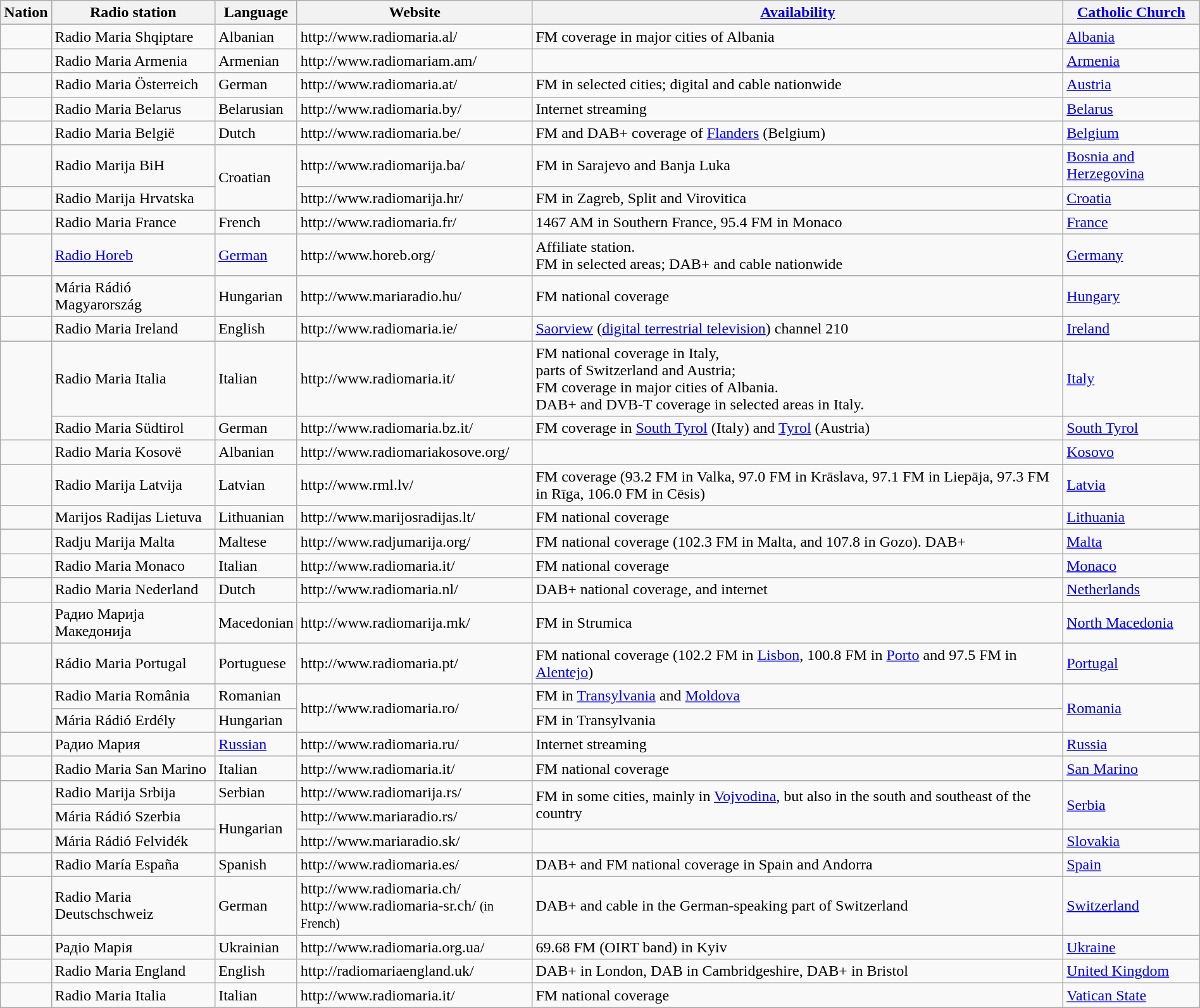<table class="wikitable sortable" style="width:100%;">
<tr>
<th>Nation</th>
<th>Radio station</th>
<th>Language</th>
<th>Website</th>
<th><a href='#'>Availability</a></th>
<th><a href='#'>Catholic Church</a></th>
</tr>
<tr>
<td></td>
<td>Radio Maria Shqiptare</td>
<td>Albanian</td>
<td>http://www.radiomaria.al/</td>
<td>FM coverage in major cities of Albania</td>
<td><a href='#'>Albania</a></td>
</tr>
<tr>
<td></td>
<td>Radio Maria Armenia</td>
<td>Armenian</td>
<td>http://www.radiomariam.am/</td>
<td></td>
<td><a href='#'>Armenia</a></td>
</tr>
<tr>
<td></td>
<td>Radio Maria Österreich</td>
<td>German</td>
<td>http://www.radiomaria.at/</td>
<td>FM in selected cities; digital and cable nationwide</td>
<td><a href='#'>Austria</a></td>
</tr>
<tr>
<td></td>
<td>Radio Maria Belarus</td>
<td>Belarusian</td>
<td>http://www.radiomaria.by/</td>
<td>Internet streaming</td>
<td><a href='#'>Belarus</a></td>
</tr>
<tr>
<td></td>
<td>Radio Maria België</td>
<td>Dutch</td>
<td>http://www.radiomaria.be/</td>
<td>FM and DAB+ coverage of <a href='#'>Flanders</a> (Belgium)</td>
<td><a href='#'>Belgium</a></td>
</tr>
<tr>
<td></td>
<td>Radio Marija BiH</td>
<td rowspan="2">Croatian</td>
<td>http://www.radiomarija.ba/</td>
<td>FM in Sarajevo and Banja Luka</td>
<td><a href='#'>Bosnia and Herzegovina</a></td>
</tr>
<tr>
<td></td>
<td>Radio Marija Hrvatska</td>
<td>http://www.radiomarija.hr/</td>
<td>FM in Zagreb, Split and Virovitica</td>
<td><a href='#'>Croatia</a></td>
</tr>
<tr>
<td></td>
<td>Radio Maria France</td>
<td>French</td>
<td>http://www.radiomaria.fr/</td>
<td>1467 AM in Southern France, 95.4 FM in Monaco</td>
<td><a href='#'>France</a></td>
</tr>
<tr>
<td></td>
<td><a href='#'>Radio Horeb</a></td>
<td><a href='#'>German</a></td>
<td>http://www.horeb.org/</td>
<td>Affiliate station.<br>FM in selected areas; DAB+ and cable nationwide</td>
<td><a href='#'>Germany</a></td>
</tr>
<tr>
<td></td>
<td>Mária Rádió Magyarország</td>
<td>Hungarian</td>
<td>http://www.mariaradio.hu/</td>
<td>FM national coverage</td>
<td><a href='#'>Hungary</a></td>
</tr>
<tr>
<td></td>
<td>Radio Maria Ireland</td>
<td>English</td>
<td>http://www.radiomaria.ie/</td>
<td><a href='#'>Saorview</a> (<a href='#'>digital terrestrial television</a>) channel 210</td>
<td><a href='#'>Ireland</a></td>
</tr>
<tr>
<td rowspan="2"></td>
<td>Radio Maria Italia</td>
<td>Italian</td>
<td>http://www.radiomaria.it/</td>
<td>FM national coverage in Italy,<br>parts of Switzerland and Austria;<br>FM coverage in major cities of Albania.<br>DAB+ and DVB-T coverage in selected areas in Italy.</td>
<td><a href='#'>Italy</a></td>
</tr>
<tr>
<td>Radio Maria Südtirol</td>
<td>German</td>
<td>http://www.radiomaria.bz.it/</td>
<td>FM coverage in <a href='#'>South Tyrol</a> (Italy) and <a href='#'>Tyrol</a> (Austria)</td>
<td><a href='#'>South Tyrol</a></td>
</tr>
<tr>
<td></td>
<td>Radio Maria Kosovë</td>
<td>Albanian</td>
<td>http://www.radiomariakosove.org/</td>
<td></td>
<td><a href='#'>Kosovo</a></td>
</tr>
<tr>
<td></td>
<td>Radio Marija Latvija</td>
<td>Latvian</td>
<td>http://www.rml.lv/</td>
<td>FM coverage (93.2 FM in Valka, 97.0 FM in Krāslava, 97.1 FM in Liepāja, 97.3 FM in Rīga, 106.0 FM in Cēsis)</td>
<td><a href='#'>Latvia</a></td>
</tr>
<tr>
<td></td>
<td>Marijos Radijas Lietuva</td>
<td>Lithuanian</td>
<td>http://www.marijosradijas.lt/</td>
<td>FM national coverage</td>
<td><a href='#'>Lithuania</a></td>
</tr>
<tr>
<td></td>
<td>Radju Marija Malta</td>
<td>Maltese</td>
<td>http://www.radjumarija.org/</td>
<td>FM national coverage (102.3 FM in Malta, and 107.8 in Gozo). DAB+</td>
<td><a href='#'>Malta</a></td>
</tr>
<tr>
<td></td>
<td>Radio Maria Monaco</td>
<td>Italian</td>
<td>http://www.radiomaria.it/</td>
<td>FM national coverage</td>
<td><a href='#'>Monaco</a></td>
</tr>
<tr>
<td></td>
<td>Radio Maria Nederland</td>
<td>Dutch</td>
<td>http://www.radiomaria.nl/</td>
<td>DAB+ national coverage, and internet</td>
<td><a href='#'>Netherlands</a></td>
</tr>
<tr>
<td></td>
<td>Радио Марија Македонија</td>
<td>Macedonian</td>
<td>http://www.radiomarija.mk/</td>
<td>FM in Strumica</td>
<td><a href='#'>North Macedonia</a></td>
</tr>
<tr>
<td></td>
<td>Rádio Maria Portugal</td>
<td>Portuguese</td>
<td>http://www.radiomaria.pt/</td>
<td>FM national coverage (102.2 FM in <a href='#'>Lisbon</a>, 100.8 FM in <a href='#'>Porto</a> and 97.5 FM in <a href='#'>Alentejo</a>)</td>
<td><a href='#'>Portugal</a></td>
</tr>
<tr>
<td rowspan="2"></td>
<td>Radio Maria România</td>
<td>Romanian</td>
<td rowspan="2">http://www.radiomaria.ro/</td>
<td>FM in <a href='#'>Transylvania</a> and <a href='#'>Moldova</a></td>
<td rowspan="2"><a href='#'>Romania</a></td>
</tr>
<tr>
<td>Mária Rádió Erdély</td>
<td>Hungarian</td>
<td>FM in Transylvania</td>
</tr>
<tr>
<td></td>
<td>Радио Мария</td>
<td><a href='#'>Russian</a></td>
<td>http://www.radiomaria.ru/</td>
<td>Internet streaming</td>
<td><a href='#'>Russia</a></td>
</tr>
<tr>
<td></td>
<td>Radio Maria San Marino</td>
<td>Italian</td>
<td>http://www.radiomaria.it/</td>
<td>FM national coverage</td>
<td><a href='#'>San Marino</a></td>
</tr>
<tr>
<td rowspan="2"></td>
<td>Radio Marija Srbija</td>
<td>Serbian</td>
<td>http://www.radiomarija.rs/</td>
<td rowspan="2">FM in some cities, mainly in <a href='#'>Vojvodina</a>, but also in the south and southeast of the country</td>
<td rowspan="2"><a href='#'>Serbia</a></td>
</tr>
<tr>
<td>Mária Rádió Szerbia</td>
<td rowspan="2">Hungarian</td>
<td>http://www.mariaradio.rs/</td>
</tr>
<tr>
<td></td>
<td>Mária Rádió Felvidék</td>
<td>http://www.mariaradio.sk/</td>
<td></td>
<td><a href='#'>Slovakia</a></td>
</tr>
<tr>
<td></td>
<td>Radio María España</td>
<td>Spanish</td>
<td>http://www.radiomaria.es/</td>
<td>DAB+ and FM national coverage in Spain and Andorra</td>
<td><a href='#'>Spain</a></td>
</tr>
<tr>
<td></td>
<td>Radio Maria Deutschschweiz</td>
<td>German</td>
<td>http://www.radiomaria.ch/<br>http://www.radiomaria-sr.ch/  <small>(in French)</small></td>
<td>DAB+ and cable in the German-speaking part of Switzerland</td>
<td><a href='#'>Switzerland</a></td>
</tr>
<tr>
<td></td>
<td>Радіо Марія</td>
<td>Ukrainian</td>
<td>http://www.radiomaria.org.ua/</td>
<td>69.68 FM (OIRT band) in Kyiv</td>
<td><a href='#'>Ukraine</a></td>
</tr>
<tr>
<td></td>
<td>Radio Maria England</td>
<td>English</td>
<td>http://radiomariaengland.uk/</td>
<td>DAB+ in London, DAB in Cambridgeshire, DAB+ in Bristol</td>
<td><a href='#'>United Kingdom</a></td>
</tr>
<tr>
<td></td>
<td>Radio Maria Italia</td>
<td>Italian</td>
<td>http://www.radiomaria.it/</td>
<td>FM national coverage</td>
<td><a href='#'>Vatican State</a></td>
</tr>
</table>
